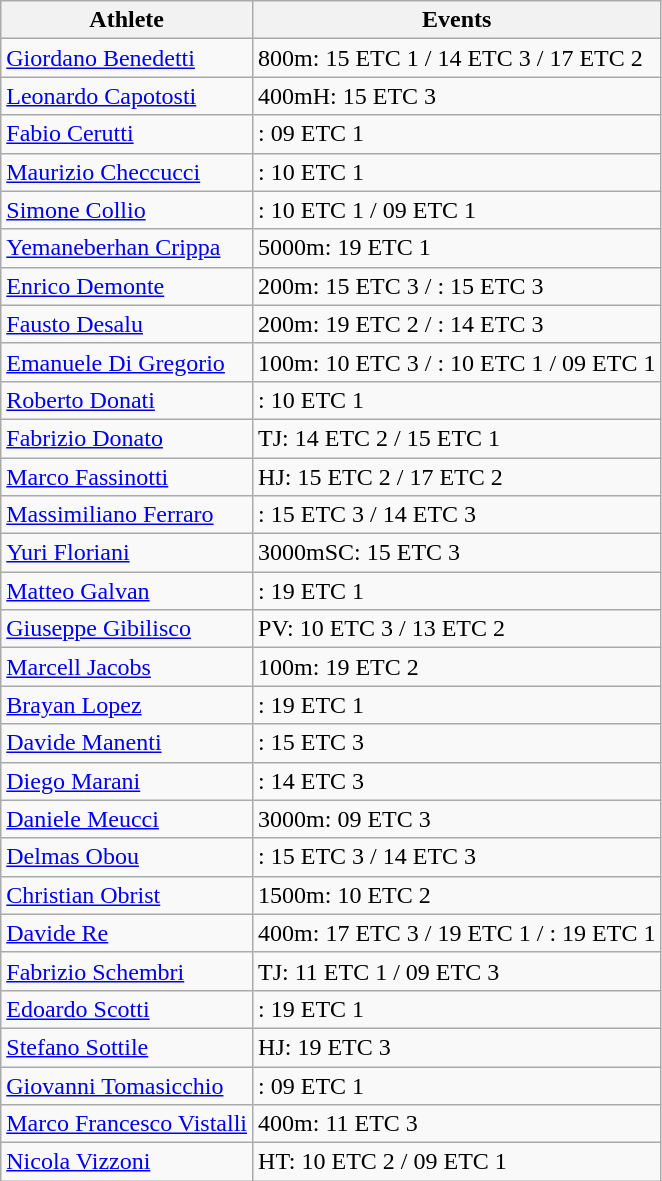<table class="wikitable" width= style="font-size:100%; text-align:center;">
<tr>
<th>Athlete</th>
<th>Events</th>
</tr>
<tr>
<td><a href='#'>Giordano Benedetti</a></td>
<td>800m: 15 ETC 1 / 14 ETC 3 / 17 ETC 2</td>
</tr>
<tr>
<td><a href='#'>Leonardo Capotosti</a></td>
<td>400mH: 15 ETC 3</td>
</tr>
<tr>
<td><a href='#'>Fabio Cerutti</a></td>
<td>: 09 ETC 1</td>
</tr>
<tr>
<td><a href='#'>Maurizio Checcucci</a></td>
<td>: 10 ETC 1</td>
</tr>
<tr>
<td><a href='#'>Simone Collio</a></td>
<td>: 10 ETC 1 / 09 ETC 1</td>
</tr>
<tr>
<td><a href='#'>Yemaneberhan Crippa</a></td>
<td>5000m: 19 ETC 1</td>
</tr>
<tr>
<td><a href='#'>Enrico Demonte</a></td>
<td>200m: 15 ETC 3 / : 15 ETC 3</td>
</tr>
<tr>
<td><a href='#'>Fausto Desalu</a></td>
<td>200m: 19 ETC 2 / : 14 ETC 3</td>
</tr>
<tr>
<td><a href='#'>Emanuele Di Gregorio</a></td>
<td>100m: 10 ETC 3 / : 10 ETC 1 / 09 ETC 1</td>
</tr>
<tr>
<td><a href='#'>Roberto Donati</a></td>
<td>: 10 ETC 1</td>
</tr>
<tr>
<td><a href='#'>Fabrizio Donato</a></td>
<td>TJ: 14 ETC 2 / 15 ETC 1</td>
</tr>
<tr>
<td><a href='#'>Marco Fassinotti</a></td>
<td>HJ: 15 ETC 2 / 17 ETC 2</td>
</tr>
<tr>
<td><a href='#'>Massimiliano Ferraro</a></td>
<td>: 15 ETC 3 / 14 ETC 3</td>
</tr>
<tr>
<td><a href='#'>Yuri Floriani</a></td>
<td>3000mSC: 15 ETC 3</td>
</tr>
<tr>
<td><a href='#'>Matteo Galvan</a></td>
<td>: 19 ETC 1</td>
</tr>
<tr>
<td><a href='#'>Giuseppe Gibilisco</a></td>
<td>PV: 10 ETC 3 / 13 ETC 2</td>
</tr>
<tr>
<td><a href='#'>Marcell Jacobs</a></td>
<td>100m: 19 ETC 2</td>
</tr>
<tr>
<td><a href='#'>Brayan Lopez</a></td>
<td>: 19 ETC 1</td>
</tr>
<tr>
<td><a href='#'>Davide Manenti</a></td>
<td>: 15 ETC 3</td>
</tr>
<tr>
<td><a href='#'>Diego Marani</a></td>
<td>: 14 ETC 3</td>
</tr>
<tr>
<td><a href='#'>Daniele Meucci</a></td>
<td>3000m: 09 ETC 3</td>
</tr>
<tr>
<td><a href='#'>Delmas Obou</a></td>
<td>: 15 ETC 3 / 14 ETC 3</td>
</tr>
<tr>
<td><a href='#'>Christian Obrist</a></td>
<td>1500m: 10 ETC 2</td>
</tr>
<tr>
<td><a href='#'>Davide Re</a></td>
<td>400m: 17 ETC 3 / 19 ETC 1 / : 19 ETC 1</td>
</tr>
<tr>
<td><a href='#'>Fabrizio Schembri</a></td>
<td>TJ: 11 ETC 1 / 09 ETC 3</td>
</tr>
<tr>
<td><a href='#'>Edoardo Scotti</a></td>
<td>: 19 ETC 1</td>
</tr>
<tr>
<td><a href='#'>Stefano Sottile</a></td>
<td>HJ: 19 ETC 3</td>
</tr>
<tr>
<td><a href='#'>Giovanni Tomasicchio</a></td>
<td>: 09 ETC 1</td>
</tr>
<tr>
<td><a href='#'>Marco Francesco Vistalli</a></td>
<td>400m: 11 ETC 3</td>
</tr>
<tr>
<td><a href='#'>Nicola Vizzoni</a></td>
<td>HT: 10 ETC 2 / 09 ETC 1</td>
</tr>
</table>
